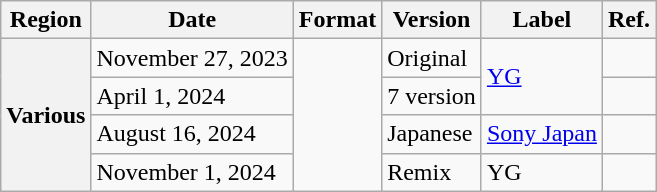<table class="wikitable plainrowheaders">
<tr>
<th scope="col">Region</th>
<th scope="col">Date</th>
<th scope="col">Format</th>
<th scope="col">Version</th>
<th scope="col">Label</th>
<th scope="col">Ref.</th>
</tr>
<tr>
<th rowspan="4" scope="row">Various</th>
<td>November 27, 2023</td>
<td rowspan="4"></td>
<td>Original</td>
<td rowspan="2"><a href='#'>YG</a></td>
<td></td>
</tr>
<tr>
<td>April 1, 2024</td>
<td>7 version</td>
<td></td>
</tr>
<tr>
<td>August 16, 2024</td>
<td>Japanese</td>
<td><a href='#'>Sony Japan</a></td>
<td align="center"></td>
</tr>
<tr>
<td>November 1, 2024</td>
<td>Remix</td>
<td>YG</td>
<td align="center"></td>
</tr>
</table>
